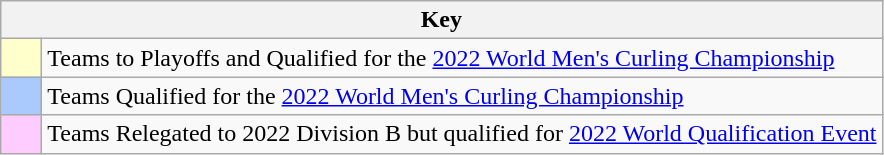<table class="wikitable" style="text-align: center;">
<tr>
<th colspan=2>Key</th>
</tr>
<tr>
<td style="background:#ffffcc; width:20px;"></td>
<td align=left>Teams to Playoffs and Qualified for the <a href='#'>2022 World Men's Curling Championship</a></td>
</tr>
<tr>
<td style="background:#aac9fc; width:20px;"></td>
<td align=left>Teams Qualified for the <a href='#'>2022 World Men's Curling Championship</a></td>
</tr>
<tr>
<td style="background:#ffccff; width:20px;"></td>
<td align=left>Teams Relegated to 2022 Division B but qualified for <a href='#'>2022 World Qualification Event</a></td>
</tr>
</table>
